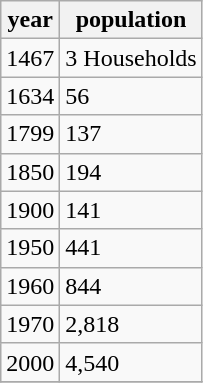<table class="wikitable">
<tr>
<th>year</th>
<th>population</th>
</tr>
<tr>
<td>1467</td>
<td>3 Households</td>
</tr>
<tr>
<td>1634</td>
<td>56</td>
</tr>
<tr>
<td>1799</td>
<td>137</td>
</tr>
<tr>
<td>1850</td>
<td>194</td>
</tr>
<tr>
<td>1900</td>
<td>141</td>
</tr>
<tr>
<td>1950</td>
<td>441</td>
</tr>
<tr>
<td>1960</td>
<td>844</td>
</tr>
<tr>
<td>1970</td>
<td>2,818</td>
</tr>
<tr>
<td>2000</td>
<td>4,540</td>
</tr>
<tr>
</tr>
</table>
